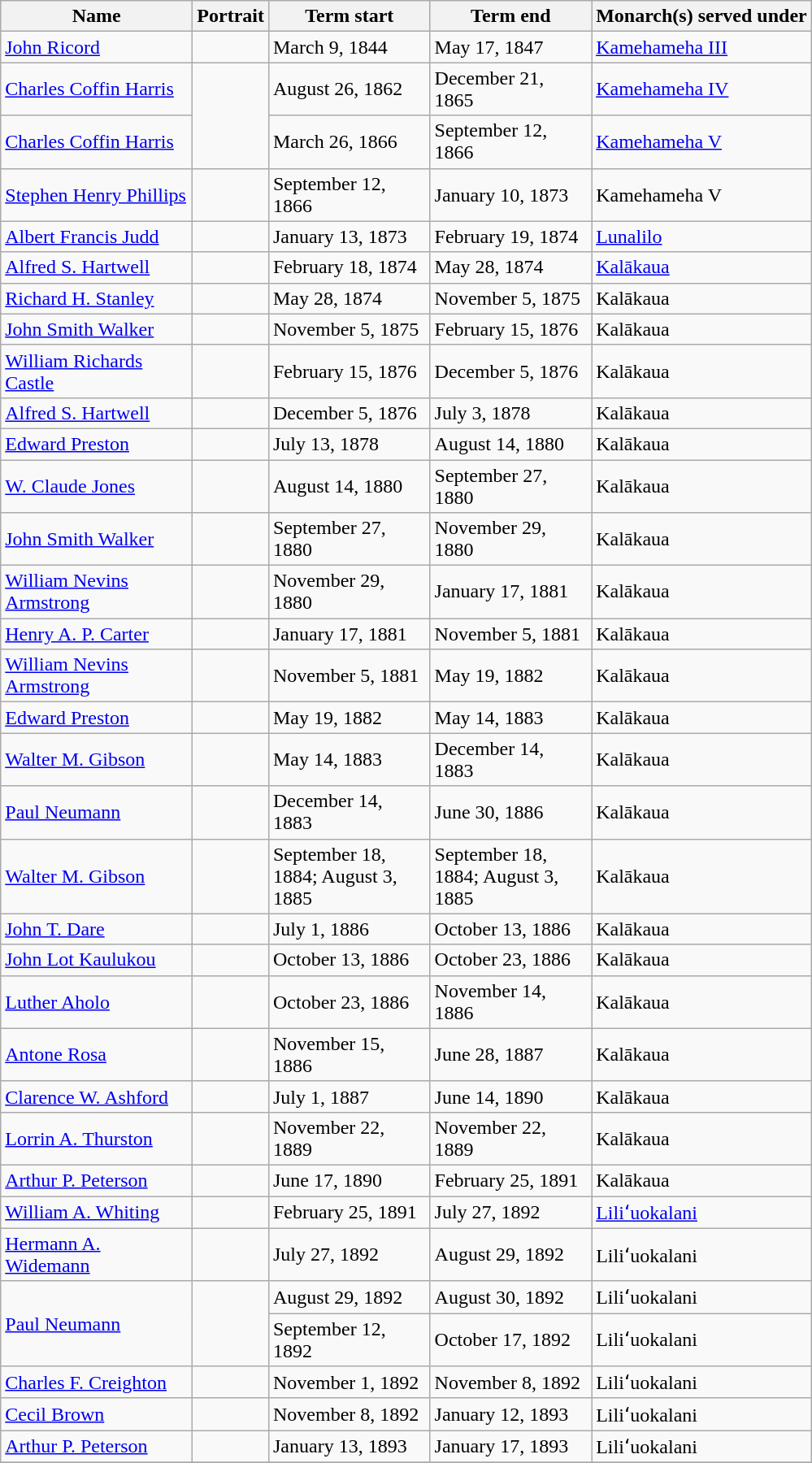<table class="sortable wikitable">
<tr>
<th style="width:150px">Name</th>
<th style="width:50px">Portrait</th>
<th style="width:125px">Term start</th>
<th style="width:125px">Term end</th>
<th>Monarch(s) served under</th>
</tr>
<tr>
<td><a href='#'>John Ricord</a></td>
<td></td>
<td>March 9, 1844</td>
<td>May 17, 1847</td>
<td><a href='#'>Kamehameha III</a></td>
</tr>
<tr>
<td><a href='#'>Charles Coffin Harris</a></td>
<td rowspan=2></td>
<td>August 26, 1862</td>
<td>December 21, 1865</td>
<td><a href='#'>Kamehameha IV</a></td>
</tr>
<tr>
<td><a href='#'>Charles Coffin Harris</a> </td>
<td>March 26, 1866</td>
<td>September 12, 1866</td>
<td><a href='#'>Kamehameha V</a></td>
</tr>
<tr>
<td><a href='#'>Stephen Henry Phillips</a></td>
<td></td>
<td>September 12, 1866</td>
<td>January 10, 1873</td>
<td>Kamehameha V</td>
</tr>
<tr>
<td><a href='#'>Albert Francis Judd</a></td>
<td></td>
<td>January 13, 1873</td>
<td>February 19, 1874</td>
<td><a href='#'>Lunalilo</a></td>
</tr>
<tr>
<td><a href='#'>Alfred S. Hartwell</a></td>
<td></td>
<td>February 18, 1874</td>
<td>May 28, 1874</td>
<td><a href='#'>Kalākaua</a></td>
</tr>
<tr>
<td><a href='#'>Richard H. Stanley</a></td>
<td></td>
<td>May 28, 1874</td>
<td>November 5, 1875</td>
<td>Kalākaua</td>
</tr>
<tr>
<td><a href='#'>John Smith Walker</a> </td>
<td></td>
<td>November 5, 1875</td>
<td>February 15, 1876</td>
<td>Kalākaua</td>
</tr>
<tr>
<td><a href='#'>William Richards Castle</a></td>
<td></td>
<td>February 15, 1876</td>
<td>December 5, 1876</td>
<td>Kalākaua</td>
</tr>
<tr>
<td><a href='#'>Alfred S. Hartwell</a></td>
<td></td>
<td>December 5, 1876</td>
<td>July 3, 1878</td>
<td>Kalākaua</td>
</tr>
<tr>
<td><a href='#'>Edward Preston</a></td>
<td></td>
<td>July 13, 1878</td>
<td>August 14, 1880</td>
<td>Kalākaua</td>
</tr>
<tr>
<td><a href='#'>W. Claude Jones</a></td>
<td></td>
<td>August 14, 1880</td>
<td>September 27, 1880</td>
<td>Kalākaua</td>
</tr>
<tr>
<td><a href='#'>John Smith Walker</a> </td>
<td></td>
<td>September 27, 1880</td>
<td>November 29, 1880</td>
<td>Kalākaua</td>
</tr>
<tr>
<td><a href='#'>William Nevins Armstrong</a></td>
<td></td>
<td>November 29, 1880</td>
<td>January 17, 1881</td>
<td>Kalākaua</td>
</tr>
<tr>
<td><a href='#'>Henry A. P. Carter</a> </td>
<td></td>
<td>January 17, 1881</td>
<td>November 5, 1881</td>
<td>Kalākaua</td>
</tr>
<tr>
<td><a href='#'>William Nevins Armstrong</a></td>
<td></td>
<td>November 5, 1881</td>
<td>May 19, 1882</td>
<td>Kalākaua</td>
</tr>
<tr>
<td><a href='#'>Edward Preston</a></td>
<td></td>
<td>May 19, 1882</td>
<td>May 14, 1883</td>
<td>Kalākaua</td>
</tr>
<tr>
<td><a href='#'>Walter M. Gibson</a> </td>
<td></td>
<td>May 14, 1883</td>
<td>December 14, 1883</td>
<td>Kalākaua</td>
</tr>
<tr>
<td><a href='#'>Paul Neumann</a></td>
<td></td>
<td>December 14, 1883</td>
<td>June 30, 1886</td>
<td>Kalākaua</td>
</tr>
<tr>
<td><a href='#'>Walter M. Gibson</a> </td>
<td></td>
<td>September 18, 1884; August 3, 1885</td>
<td>September 18, 1884; August 3, 1885</td>
<td>Kalākaua</td>
</tr>
<tr>
<td><a href='#'>John T. Dare</a></td>
<td></td>
<td>July 1, 1886</td>
<td>October 13, 1886</td>
<td>Kalākaua</td>
</tr>
<tr>
<td><a href='#'>John Lot Kaulukou</a></td>
<td></td>
<td>October 13, 1886</td>
<td>October 23, 1886</td>
<td>Kalākaua</td>
</tr>
<tr>
<td><a href='#'>Luther Aholo</a> </td>
<td></td>
<td>October 23, 1886</td>
<td>November 14, 1886</td>
<td>Kalākaua</td>
</tr>
<tr>
<td><a href='#'>Antone Rosa</a></td>
<td></td>
<td>November 15, 1886</td>
<td>June 28, 1887</td>
<td>Kalākaua</td>
</tr>
<tr>
<td><a href='#'>Clarence W. Ashford</a></td>
<td></td>
<td>July 1, 1887</td>
<td>June 14, 1890</td>
<td>Kalākaua</td>
</tr>
<tr>
<td><a href='#'>Lorrin A. Thurston</a> </td>
<td></td>
<td>November 22, 1889</td>
<td>November 22, 1889</td>
<td>Kalākaua</td>
</tr>
<tr>
<td><a href='#'>Arthur P. Peterson</a></td>
<td></td>
<td>June 17, 1890</td>
<td>February 25, 1891</td>
<td>Kalākaua</td>
</tr>
<tr>
<td><a href='#'>William A. Whiting</a></td>
<td></td>
<td>February 25, 1891</td>
<td>July 27, 1892</td>
<td><a href='#'>Liliʻuokalani</a></td>
</tr>
<tr>
<td><a href='#'>Hermann A. Widemann</a> </td>
<td></td>
<td>July 27, 1892</td>
<td>August 29, 1892</td>
<td>Liliʻuokalani</td>
</tr>
<tr>
<td rowspan=2><a href='#'>Paul Neumann</a></td>
<td rowspan=2></td>
<td>August 29, 1892</td>
<td>August 30, 1892</td>
<td>Liliʻuokalani</td>
</tr>
<tr>
<td>September 12, 1892</td>
<td>October 17, 1892</td>
<td>Liliʻuokalani</td>
</tr>
<tr>
<td><a href='#'>Charles F. Creighton</a></td>
<td></td>
<td>November 1, 1892</td>
<td>November 8, 1892</td>
<td>Liliʻuokalani</td>
</tr>
<tr>
<td><a href='#'>Cecil Brown</a></td>
<td></td>
<td>November 8, 1892</td>
<td>January 12, 1893</td>
<td>Liliʻuokalani</td>
</tr>
<tr>
<td><a href='#'>Arthur P. Peterson</a></td>
<td></td>
<td>January 13, 1893</td>
<td>January 17, 1893</td>
<td>Liliʻuokalani</td>
</tr>
<tr>
</tr>
</table>
